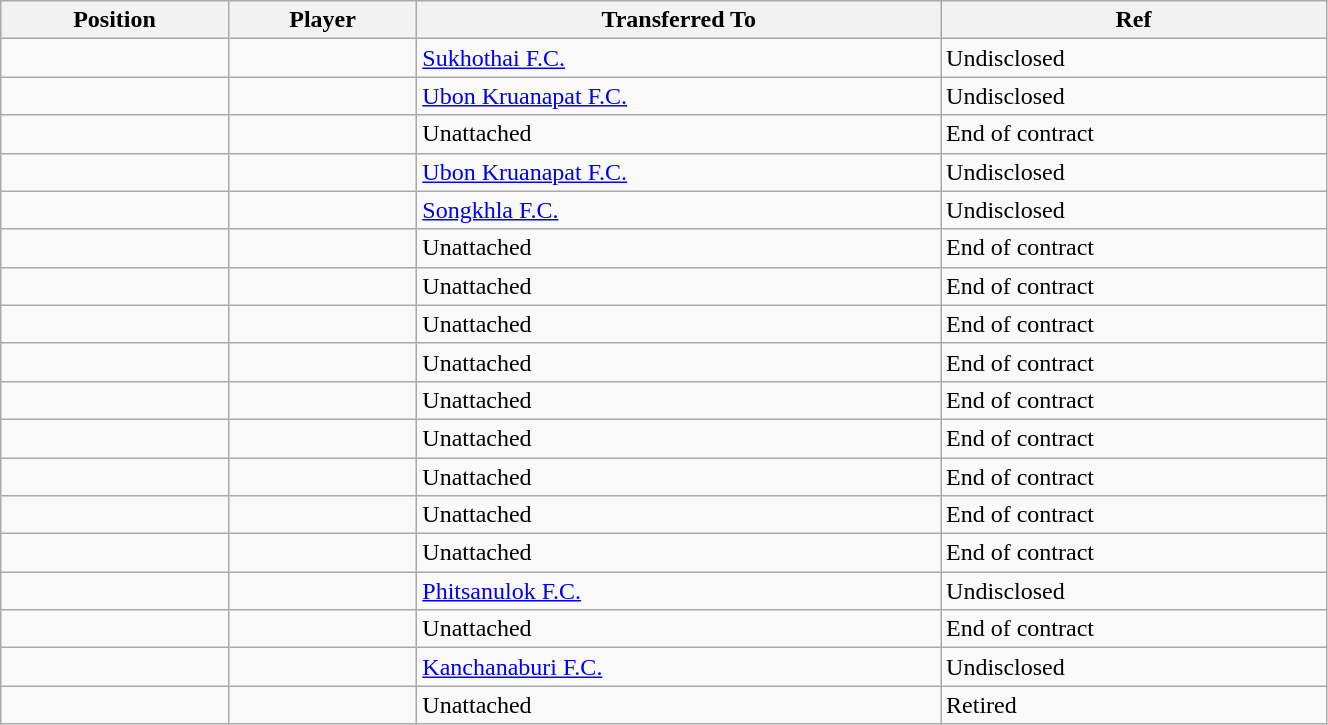<table class="wikitable sortable" style="width:70%; text-align:center; font-size:100%; text-align:left;">
<tr>
<th>Position</th>
<th>Player</th>
<th>Transferred To</th>
<th>Ref</th>
</tr>
<tr>
<td></td>
<td></td>
<td> <a href='#'>Sukhothai F.C.</a></td>
<td>Undisclosed  </td>
</tr>
<tr>
<td></td>
<td></td>
<td> <a href='#'>Ubon Kruanapat F.C.</a></td>
<td>Undisclosed</td>
</tr>
<tr>
<td></td>
<td></td>
<td>Unattached</td>
<td>End of contract</td>
</tr>
<tr>
<td></td>
<td></td>
<td> <a href='#'>Ubon Kruanapat F.C.</a></td>
<td>Undisclosed</td>
</tr>
<tr>
<td></td>
<td></td>
<td> <a href='#'>Songkhla F.C.</a></td>
<td>Undisclosed</td>
</tr>
<tr>
<td></td>
<td></td>
<td>Unattached</td>
<td>End of contract</td>
</tr>
<tr>
<td></td>
<td></td>
<td>Unattached</td>
<td>End of contract </td>
</tr>
<tr>
<td></td>
<td></td>
<td>Unattached</td>
<td>End of contract</td>
</tr>
<tr>
<td></td>
<td></td>
<td>Unattached</td>
<td>End of contract</td>
</tr>
<tr>
<td></td>
<td></td>
<td>Unattached</td>
<td>End of contract</td>
</tr>
<tr>
<td></td>
<td></td>
<td>Unattached</td>
<td>End of contract</td>
</tr>
<tr>
<td></td>
<td></td>
<td>Unattached</td>
<td>End of contract</td>
</tr>
<tr>
<td></td>
<td></td>
<td>Unattached</td>
<td>End of contract</td>
</tr>
<tr>
<td></td>
<td></td>
<td>Unattached</td>
<td>End of contract</td>
</tr>
<tr>
<td></td>
<td></td>
<td> <a href='#'>Phitsanulok F.C.</a></td>
<td>Undisclosed </td>
</tr>
<tr>
<td></td>
<td></td>
<td>Unattached</td>
<td>End of contract</td>
</tr>
<tr>
<td></td>
<td></td>
<td> <a href='#'>Kanchanaburi F.C.</a></td>
<td>Undisclosed</td>
</tr>
<tr>
<td></td>
<td></td>
<td>Unattached</td>
<td>Retired</td>
</tr>
</table>
